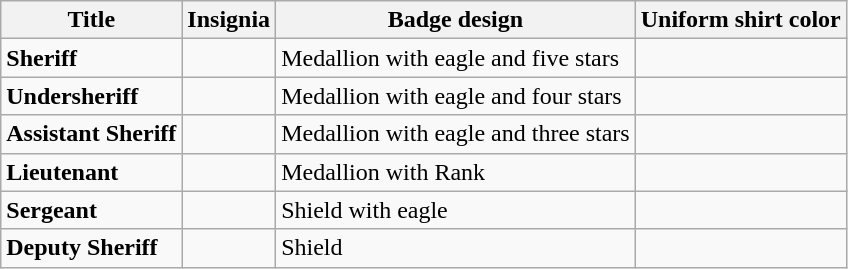<table border="1" cellspacing="0" cellpadding="5" style="border-collapse:collapse;" class="wikitable">
<tr>
<th>Title</th>
<th>Insignia</th>
<th>Badge design</th>
<th>Uniform shirt color</th>
</tr>
<tr>
<td><strong>Sheriff</strong></td>
<td></td>
<td>Medallion with eagle and five stars</td>
<td></td>
</tr>
<tr>
<td><strong>Undersheriff</strong></td>
<td></td>
<td>Medallion with eagle and four stars</td>
<td></td>
</tr>
<tr>
<td><strong>Assistant Sheriff</strong></td>
<td></td>
<td>Medallion with eagle and three stars</td>
<td></td>
</tr>
<tr>
<td><strong>Lieutenant</strong></td>
<td></td>
<td>Medallion with Rank</td>
<td></td>
</tr>
<tr>
<td><strong>Sergeant</strong></td>
<td></td>
<td>Shield with eagle</td>
<td></td>
</tr>
<tr>
<td><strong>Deputy Sheriff</strong></td>
<td></td>
<td>Shield</td>
<td></td>
</tr>
</table>
